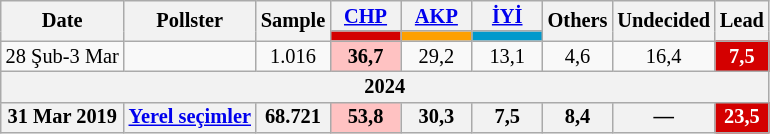<table class="wikitable mw-collapsible" style="text-align:center; font-size:85%; line-height:14px;">
<tr>
<th rowspan="2">Date</th>
<th rowspan="2">Pollster</th>
<th rowspan="2">Sample</th>
<th style="width:3em;"><a href='#'>CHP</a></th>
<th style="width:3em;"><a href='#'>AKP</a></th>
<th style="width:3em;"><a href='#'>İYİ</a></th>
<th rowspan="2">Others</th>
<th rowspan="2">Undecided</th>
<th rowspan="2">Lead</th>
</tr>
<tr>
<th style="background:#d40000;"></th>
<th style="background:#fda000;"></th>
<th style="background:#0099cc;"></th>
</tr>
<tr>
<td>28 Şub-3 Mar</td>
<td></td>
<td>1.016</td>
<td style="background:#FFC2C2"><strong>36,7</strong></td>
<td>29,2</td>
<td>13,1</td>
<td>4,6</td>
<td>16,4</td>
<th style="background:#d40000; color:white;">7,5</th>
</tr>
<tr>
<th colspan="14">2024</th>
</tr>
<tr>
<th>31 Mar 2019</th>
<th><a href='#'>Yerel seçimler</a></th>
<th>68.721</th>
<th style="background:#FFC2C2"><strong>53,8</strong></th>
<th>30,3</th>
<th>7,5</th>
<th>8,4</th>
<th>—</th>
<th style="background:#d40000; color:white;">23,5</th>
</tr>
</table>
